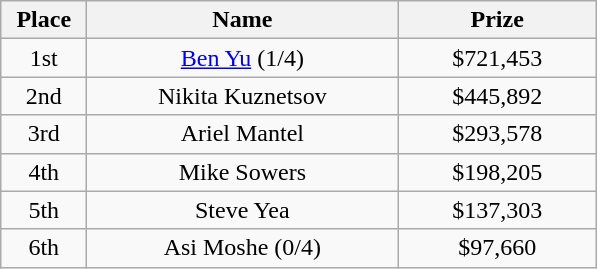<table class="wikitable">
<tr>
<th width="50">Place</th>
<th width="200">Name</th>
<th width="125">Prize</th>
</tr>
<tr>
<td align = "center">1st</td>
<td align = "center"><a href='#'>Ben Yu</a> (1/4)</td>
<td align="center">$721,453</td>
</tr>
<tr>
<td align = "center">2nd</td>
<td align = "center">Nikita Kuznetsov</td>
<td align="center">$445,892</td>
</tr>
<tr>
<td align = "center">3rd</td>
<td align = "center">Ariel Mantel</td>
<td align="center">$293,578</td>
</tr>
<tr>
<td align = "center">4th</td>
<td align = "center">Mike Sowers</td>
<td align="center">$198,205</td>
</tr>
<tr>
<td align = "center">5th</td>
<td align = "center">Steve Yea</td>
<td align="center">$137,303</td>
</tr>
<tr>
<td align = "center">6th</td>
<td align = "center">Asi Moshe (0/4)</td>
<td align="center">$97,660</td>
</tr>
</table>
